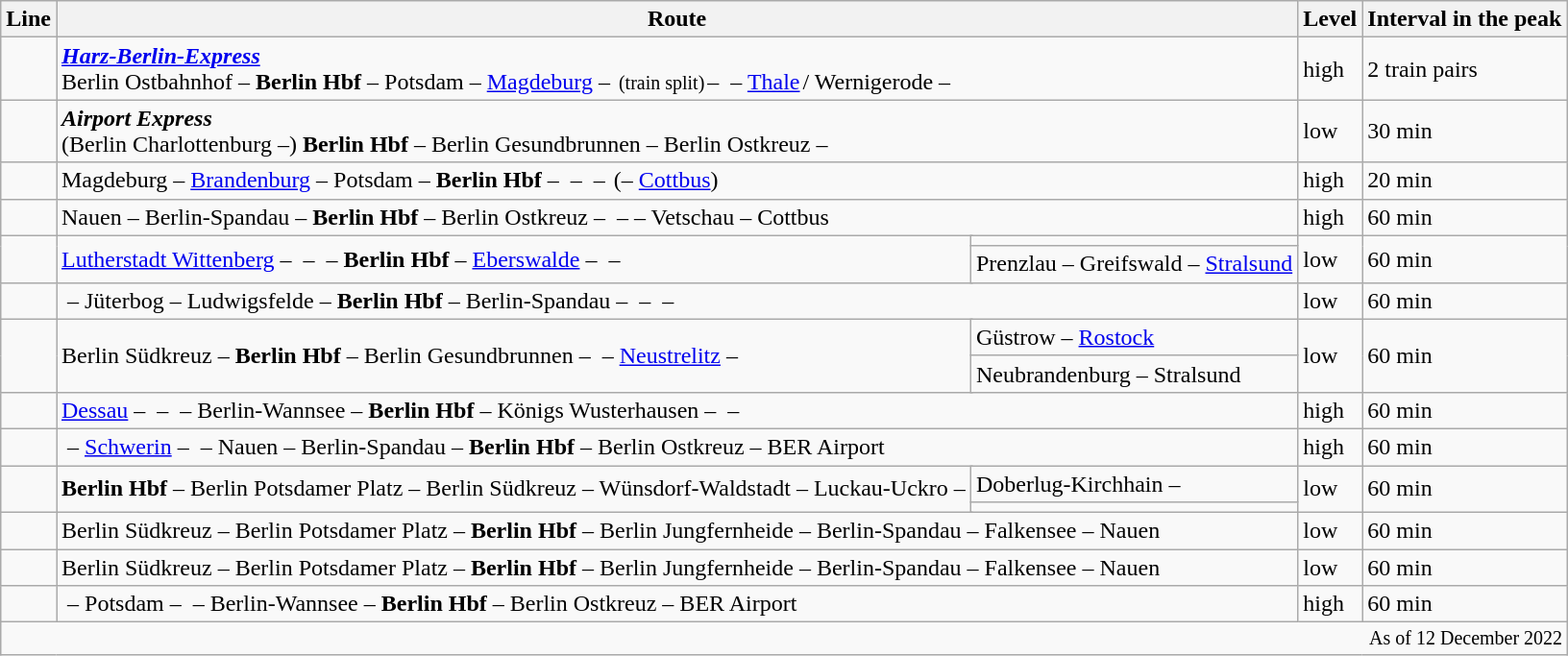<table class="wikitable">
<tr>
<th>Line</th>
<th colspan="3">Route</th>
<th>Level</th>
<th>Interval in the peak</th>
</tr>
<tr>
<td style="text-align:center"></td>
<td colspan="3"><strong><em><a href='#'>Harz-Berlin-Express</a></em></strong><br>Berlin Ostbahnhof – <strong>Berlin Hbf</strong> – Potsdam – <a href='#'>Magdeburg</a> –  <small>(train split)</small> –  – <a href='#'>Thale</a> / Wernigerode – </td>
<td>high</td>
<td>2 train pairs</td>
</tr>
<tr>
<td style="text-align:center"></td>
<td colspan="3"><strong><em>Airport Express</em></strong><br>(Berlin Charlottenburg –) <strong>Berlin Hbf</strong> – Berlin Gesundbrunnen – Berlin Ostkreuz – </td>
<td>low</td>
<td>30 min</td>
</tr>
<tr>
<td style="text-align:center"></td>
<td colspan="3">Magdeburg – <a href='#'>Brandenburg</a> – Potsdam – <strong>Berlin Hbf</strong> –  –  –  (– <a href='#'>Cottbus</a>)</td>
<td>high</td>
<td>20 min</td>
</tr>
<tr>
<td style="text-align:center"></td>
<td colspan="3">Nauen – Berlin-Spandau – <strong>Berlin Hbf</strong> – Berlin Ostkreuz –  – – Vetschau – Cottbus</td>
<td>high</td>
<td>60 min</td>
</tr>
<tr>
<td style="text-align:center" rowspan="2"></td>
<td rowspan="2" colspan="2"><a href='#'>Lutherstadt Wittenberg</a> –  –  – <strong>Berlin Hbf</strong> – <a href='#'>Eberswalde</a> –  –</td>
<td></td>
<td rowspan="2">low</td>
<td rowspan="2">60 min</td>
</tr>
<tr>
<td>Prenzlau – Greifswald – <a href='#'>Stralsund</a></td>
</tr>
<tr>
<td style="text-align:center"></td>
<td colspan="3"> – Jüterbog – Ludwigsfelde – <strong>Berlin Hbf</strong> – Berlin-Spandau –  –  – </td>
<td>low</td>
<td>60 min</td>
</tr>
<tr>
<td style="text-align:center" rowspan="2"></td>
<td rowspan="2" colspan="2">Berlin Südkreuz – <strong>Berlin Hbf</strong> – Berlin Gesundbrunnen –  – <a href='#'>Neustrelitz</a> –</td>
<td>Güstrow – <a href='#'>Rostock</a></td>
<td rowspan="2">low</td>
<td rowspan="2">60 min</td>
</tr>
<tr>
<td>Neubrandenburg – Stralsund</td>
</tr>
<tr>
<td style="text-align:center"></td>
<td colspan="3"><a href='#'>Dessau</a> –  –  – Berlin-Wannsee – <strong>Berlin Hbf</strong> – Königs Wusterhausen –  – </td>
<td>high</td>
<td>60 min</td>
</tr>
<tr>
<td style="text-align:center"></td>
<td colspan="3"> – <a href='#'>Schwerin</a> –  – Nauen – Berlin-Spandau – <strong>Berlin Hbf</strong> – Berlin Ostkreuz – BER Airport</td>
<td>high</td>
<td>60 min</td>
</tr>
<tr>
<td style="text-align:center" rowspan="2"></td>
<td rowspan="2" colspan="2"><strong>Berlin Hbf</strong> – Berlin Potsdamer Platz – Berlin Südkreuz – Wünsdorf-Waldstadt – Luckau-Uckro –</td>
<td>Doberlug-Kirchhain – </td>
<td rowspan="2">low</td>
<td rowspan="2">60 min</td>
</tr>
<tr>
<td></td>
</tr>
<tr>
<td style="text-align:center"></td>
<td colspan="3">Berlin Südkreuz – Berlin Potsdamer Platz – <strong>Berlin Hbf</strong> – Berlin Jungfernheide – Berlin-Spandau – Falkensee – Nauen</td>
<td>low</td>
<td>60 min</td>
</tr>
<tr>
<td style="text-align:center"></td>
<td colspan="3">Berlin Südkreuz – Berlin Potsdamer Platz – <strong>Berlin Hbf</strong> – Berlin Jungfernheide – Berlin-Spandau – Falkensee – Nauen</td>
<td>low</td>
<td>60 min</td>
</tr>
<tr>
<td style="text-align:center"></td>
<td colspan="3"> – Potsdam –  – Berlin-Wannsee – <strong>Berlin Hbf</strong> – Berlin Ostkreuz – BER Airport</td>
<td>high</td>
<td>60 min</td>
</tr>
<tr>
<td colspan="6" style="text-align:right; font-size:smaller;">As of 12 December 2022</td>
</tr>
</table>
